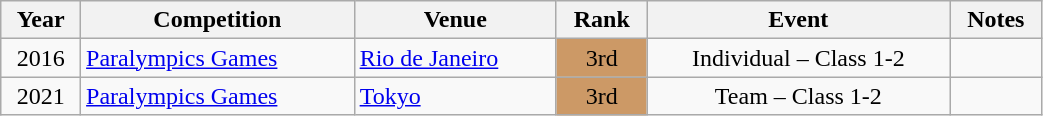<table class="wikitable" width=55% style="font-size:100%; text-align:center;">
<tr>
<th>Year</th>
<th>Competition</th>
<th>Venue</th>
<th>Rank</th>
<th>Event</th>
<th>Notes</th>
</tr>
<tr>
<td rowspan=1>2016</td>
<td rowspan=1 align=left><a href='#'>Paralympics Games</a></td>
<td rowspan=1 align=left> <a href='#'>Rio de Janeiro</a></td>
<td bgcolor=cc9966>3rd</td>
<td>Individual – Class 1-2</td>
<td></td>
</tr>
<tr>
<td rowspan=1>2021</td>
<td rowspan=1 align=left><a href='#'>Paralympics Games</a></td>
<td rowspan=1 align=left> <a href='#'>Tokyo</a></td>
<td bgcolor=cc9966>3rd</td>
<td>Team – Class 1-2</td>
<td></td>
</tr>
</table>
